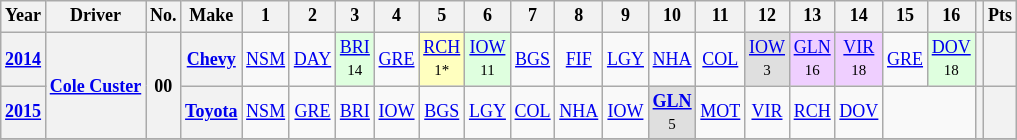<table class="wikitable" style="text-align:center; font-size:75%">
<tr>
<th>Year</th>
<th>Driver</th>
<th>No.</th>
<th>Make</th>
<th>1</th>
<th>2</th>
<th>3</th>
<th>4</th>
<th>5</th>
<th>6</th>
<th>7</th>
<th>8</th>
<th>9</th>
<th>10</th>
<th>11</th>
<th>12</th>
<th>13</th>
<th>14</th>
<th>15</th>
<th>16</th>
<th></th>
<th>Pts</th>
</tr>
<tr>
<th><a href='#'>2014</a></th>
<th rowspan=2><a href='#'>Cole Custer</a></th>
<th rowspan=2>00</th>
<th><a href='#'>Chevy</a></th>
<td><a href='#'>NSM</a></td>
<td><a href='#'>DAY</a></td>
<td style="background:#DFFFDF;"><a href='#'>BRI</a><br><small>14</small></td>
<td><a href='#'>GRE</a></td>
<td style="background:#FFFFBF;"><a href='#'>RCH</a><br><small>1*</small></td>
<td style="background:#DFFFDF;"><a href='#'>IOW</a><br><small>11</small></td>
<td><a href='#'>BGS</a></td>
<td><a href='#'>FIF</a></td>
<td><a href='#'>LGY</a></td>
<td><a href='#'>NHA</a></td>
<td><a href='#'>COL</a></td>
<td style="background:#DFDFDF;"><a href='#'>IOW</a><br><small>3</small></td>
<td style="background:#EFCFFF;"><a href='#'>GLN</a><br><small>16</small></td>
<td style="background:#EFCFFF;"><a href='#'>VIR</a><br><small>18</small></td>
<td><a href='#'>GRE</a></td>
<td style="background:#DFFFDF;"><a href='#'>DOV</a><br><small>18</small></td>
<th></th>
<th></th>
</tr>
<tr>
<th><a href='#'>2015</a></th>
<th><a href='#'>Toyota</a></th>
<td><a href='#'>NSM</a></td>
<td><a href='#'>GRE</a></td>
<td><a href='#'>BRI</a></td>
<td><a href='#'>IOW</a></td>
<td><a href='#'>BGS</a></td>
<td><a href='#'>LGY</a></td>
<td><a href='#'>COL</a></td>
<td><a href='#'>NHA</a></td>
<td><a href='#'>IOW</a></td>
<td style="background:#DFDFDF;"><strong><a href='#'>GLN</a></strong><br><small>5</small></td>
<td><a href='#'>MOT</a></td>
<td><a href='#'>VIR</a></td>
<td><a href='#'>RCH</a></td>
<td><a href='#'>DOV</a></td>
<td colspan=2></td>
<th></th>
<th></th>
</tr>
<tr>
</tr>
</table>
